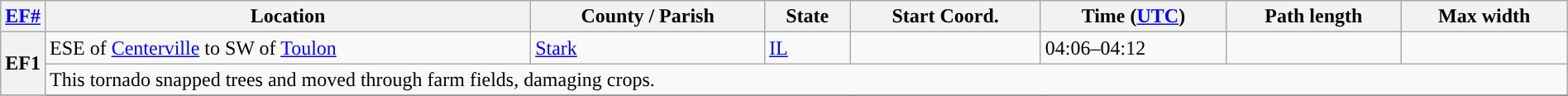<table class="wikitable sortable" style="width:100%;">
<tr>
<th scope="col" width="2%" align="center"><a href='#'>EF#</a></th>
<th scope="col" align="center" class="unsortable">Location</th>
<th scope="col" align="center" class="unsortable">County / Parish</th>
<th scope="col" align="center">State</th>
<th scope="col" align="center">Start Coord.</th>
<th scope="col" align="center">Time (<a href='#'>UTC</a>)</th>
<th scope="col" align="center">Path length</th>
<th scope="col" align="center">Max width</th>
</tr>
<tr>
<th scope="row" rowspan="2" style="background-color:#">EF1</th>
<td>ESE of <a href='#'>Centerville</a> to SW of <a href='#'>Toulon</a></td>
<td><a href='#'>Stark</a></td>
<td><a href='#'>IL</a></td>
<td></td>
<td>04:06–04:12</td>
<td></td>
<td></td>
</tr>
<tr class="expand-child">
<td colspan="8" style=" border-bottom: 1px solid black;">This tornado snapped trees and moved through farm fields, damaging crops.</td>
</tr>
<tr>
</tr>
</table>
